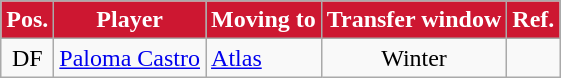<table class="wikitable sortable" style="text-align:center;">
<tr>
<th style=background-color:#CD1731;color:#FFFFFF>Pos.</th>
<th style=background-color:#CD1731;color:#FFFFFF>Player</th>
<th style=background-color:#CD1731;color:#FFFFFF>Moving to</th>
<th style=background-color:#CD1731;color:#FFFFFF>Transfer window</th>
<th style=background-color:#CD1731;color:#FFFFFF>Ref.</th>
</tr>
<tr>
<td>DF</td>
<td align=left> <a href='#'>Paloma Castro</a></td>
<td align=left><a href='#'>Atlas</a></td>
<td>Winter</td>
<td></td>
</tr>
</table>
